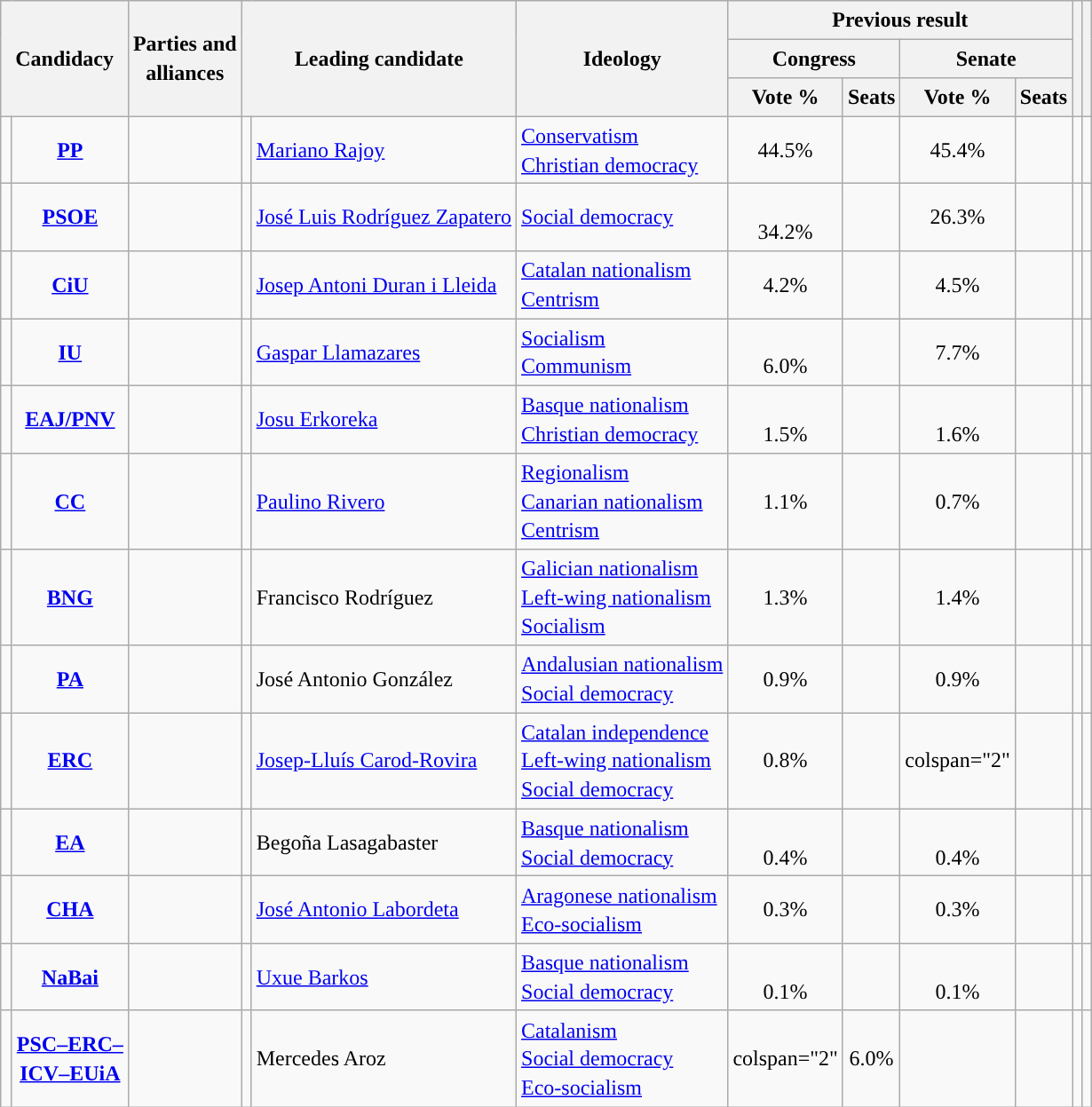<table class="wikitable" style="line-height:1.35em; text-align:left;">
<tr>
<th colspan="2" rowspan="3">Candidacy</th>
<th rowspan="3">Parties and<br>alliances</th>
<th colspan="2" rowspan="3">Leading candidate</th>
<th rowspan="3">Ideology</th>
<th colspan="4">Previous result</th>
<th rowspan="3"></th>
<th rowspan="3"></th>
</tr>
<tr>
<th colspan="2">Congress</th>
<th colspan="2">Senate</th>
</tr>
<tr>
<th>Vote %</th>
<th>Seats</th>
<th>Vote %</th>
<th>Seats</th>
</tr>
<tr>
<td width="1" style="color:inherit;background:"></td>
<td align="center"><strong><a href='#'>PP</a></strong></td>
<td></td>
<td></td>
<td><a href='#'>Mariano Rajoy</a></td>
<td><a href='#'>Conservatism</a><br><a href='#'>Christian democracy</a></td>
<td align="center">44.5%</td>
<td></td>
<td align="center">45.4%</td>
<td></td>
<td></td>
<td><br><br></td>
</tr>
<tr>
<td style="color:inherit;background:"></td>
<td align="center"><strong><a href='#'>PSOE</a></strong></td>
<td></td>
<td></td>
<td><a href='#'>José Luis Rodríguez Zapatero</a></td>
<td><a href='#'>Social democracy</a></td>
<td align="center"><br>34.2%<br></td>
<td></td>
<td align="center">26.3%</td>
<td></td>
<td></td>
<td><br><br></td>
</tr>
<tr>
<td style="color:inherit;background:"></td>
<td align="center"><strong><a href='#'>CiU</a></strong></td>
<td></td>
<td></td>
<td><a href='#'>Josep Antoni Duran i Lleida</a></td>
<td><a href='#'>Catalan nationalism</a><br><a href='#'>Centrism</a></td>
<td align="center">4.2%</td>
<td></td>
<td align="center">4.5%</td>
<td></td>
<td></td>
<td><br></td>
</tr>
<tr>
<td style="color:inherit;background:"></td>
<td align="center"><strong><a href='#'>IU</a></strong></td>
<td></td>
<td></td>
<td><a href='#'>Gaspar Llamazares</a></td>
<td><a href='#'>Socialism</a><br><a href='#'>Communism</a></td>
<td align="center"><br>6.0%<br></td>
<td></td>
<td align="center">7.7%</td>
<td></td>
<td></td>
<td></td>
</tr>
<tr>
<td style="color:inherit;background:"></td>
<td align="center"><strong><a href='#'>EAJ/PNV</a></strong></td>
<td></td>
<td></td>
<td><a href='#'>Josu Erkoreka</a></td>
<td><a href='#'>Basque nationalism</a><br><a href='#'>Christian democracy</a></td>
<td align="center"><br>1.5%<br></td>
<td></td>
<td align="center"><br>1.6%<br></td>
<td></td>
<td></td>
<td><br></td>
</tr>
<tr>
<td style="color:inherit;background:"></td>
<td align="center"><strong><a href='#'>CC</a></strong></td>
<td></td>
<td></td>
<td><a href='#'>Paulino Rivero</a></td>
<td><a href='#'>Regionalism</a><br><a href='#'>Canarian nationalism</a><br><a href='#'>Centrism</a></td>
<td align="center">1.1%</td>
<td></td>
<td align="center">0.7%</td>
<td></td>
<td></td>
<td></td>
</tr>
<tr>
<td style="color:inherit;background:"></td>
<td align="center"><strong><a href='#'>BNG</a></strong></td>
<td></td>
<td></td>
<td>Francisco Rodríguez</td>
<td><a href='#'>Galician nationalism</a><br><a href='#'>Left-wing nationalism</a><br><a href='#'>Socialism</a></td>
<td align="center">1.3%</td>
<td></td>
<td align="center">1.4%</td>
<td></td>
<td></td>
<td></td>
</tr>
<tr>
<td style="color:inherit;background:"></td>
<td align="center"><strong><a href='#'>PA</a></strong></td>
<td></td>
<td></td>
<td>José Antonio González</td>
<td><a href='#'>Andalusian nationalism</a><br><a href='#'>Social democracy</a></td>
<td align="center">0.9%</td>
<td></td>
<td align="center">0.9%</td>
<td></td>
<td></td>
<td></td>
</tr>
<tr>
<td style="color:inherit;background:"></td>
<td align="center"><strong><a href='#'>ERC</a></strong></td>
<td></td>
<td></td>
<td><a href='#'>Josep-Lluís Carod-Rovira</a></td>
<td><a href='#'>Catalan independence</a><br><a href='#'>Left-wing nationalism</a><br><a href='#'>Social democracy</a></td>
<td align="center">0.8%</td>
<td></td>
<td>colspan="2" </td>
<td></td>
<td><br><br></td>
</tr>
<tr>
<td style="color:inherit;background:"></td>
<td align="center"><strong><a href='#'>EA</a></strong></td>
<td></td>
<td></td>
<td>Begoña Lasagabaster</td>
<td><a href='#'>Basque nationalism</a><br><a href='#'>Social democracy</a></td>
<td align="center"><br>0.4%<br></td>
<td></td>
<td align="center"><br>0.4%<br></td>
<td></td>
<td></td>
<td><br><br></td>
</tr>
<tr>
<td style="color:inherit;background:"></td>
<td align="center"><strong><a href='#'>CHA</a></strong></td>
<td></td>
<td></td>
<td><a href='#'>José Antonio Labordeta</a></td>
<td><a href='#'>Aragonese nationalism</a><br><a href='#'>Eco-socialism</a></td>
<td align="center">0.3%</td>
<td></td>
<td align="center">0.3%</td>
<td></td>
<td></td>
<td></td>
</tr>
<tr>
<td style="color:inherit;background:"></td>
<td align="center"><strong><a href='#'>NaBai</a></strong></td>
<td></td>
<td></td>
<td><a href='#'>Uxue Barkos</a></td>
<td><a href='#'>Basque nationalism</a><br><a href='#'>Social democracy</a></td>
<td align="center"><br>0.1%<br></td>
<td></td>
<td align="center"><br>0.1%<br></td>
<td></td>
<td></td>
<td><br><br></td>
</tr>
<tr>
<td style="color:inherit;background:"></td>
<td align="center"><strong><a href='#'>PSC–ERC–<br>ICV–EUiA</a></strong></td>
<td></td>
<td></td>
<td>Mercedes Aroz</td>
<td><a href='#'>Catalanism</a><br><a href='#'>Social democracy</a><br><a href='#'>Eco-socialism</a></td>
<td>colspan="2" </td>
<td align="center">6.0%</td>
<td></td>
<td></td>
<td></td>
</tr>
</table>
